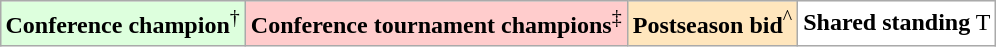<table class="wikitable sortable" style="margin:1em auto;">
<tr>
<td bgcolor="#ddffdd"><strong>Conference champion</strong><sup>†</sup></td>
<td bgcolor="#FFCCCC"><strong>Conference tournament champions</strong><sup>‡</sup></td>
<td bgcolor="#ffe6bd"><strong>Postseason bid</strong><sup>^</sup></td>
<td bgcolor="#ffffff"><strong>Shared standing</strong> T</td>
</tr>
</table>
